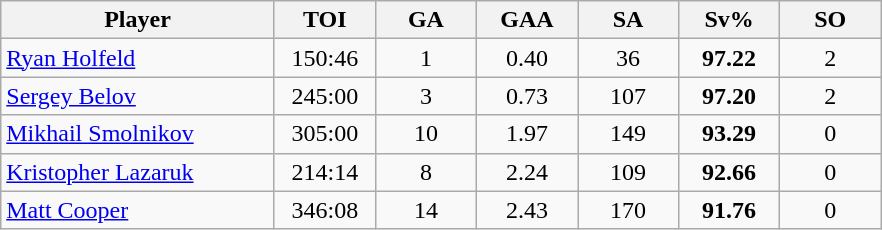<table class="wikitable sortable" style="text-align:center;">
<tr>
<th style="width:175px;">Player</th>
<th style="width:60px;">TOI</th>
<th style="width:60px;">GA</th>
<th style="width:60px;">GAA</th>
<th style="width:60px;">SA</th>
<th style="width:60px;">Sv%</th>
<th style="width:60px;">SO</th>
</tr>
<tr>
<td style="text-align:left;"> <a href='#'>Ryan Holfeld</a></td>
<td>150:46</td>
<td>1</td>
<td>0.40</td>
<td>36</td>
<td><strong>97.22</strong></td>
<td>2</td>
</tr>
<tr>
<td style="text-align:left;"> <a href='#'>Sergey Belov</a></td>
<td>245:00</td>
<td>3</td>
<td>0.73</td>
<td>107</td>
<td><strong>97.20</strong></td>
<td>2</td>
</tr>
<tr>
<td style="text-align:left;"> <a href='#'>Mikhail Smolnikov</a></td>
<td>305:00</td>
<td>10</td>
<td>1.97</td>
<td>149</td>
<td><strong>93.29</strong></td>
<td>0</td>
</tr>
<tr>
<td style="text-align:left;"> <a href='#'>Kristopher Lazaruk</a></td>
<td>214:14</td>
<td>8</td>
<td>2.24</td>
<td>109</td>
<td><strong>92.66</strong></td>
<td>0</td>
</tr>
<tr>
<td style="text-align:left;"> <a href='#'>Matt Cooper</a></td>
<td>346:08</td>
<td>14</td>
<td>2.43</td>
<td>170</td>
<td><strong>91.76</strong></td>
<td>0</td>
</tr>
</table>
